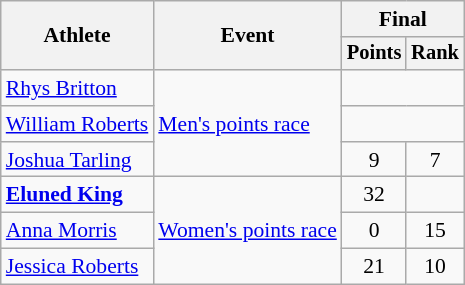<table class="wikitable" style="font-size:90%; text-align:center">
<tr>
<th rowspan=2>Athlete</th>
<th rowspan=2>Event</th>
<th colspan=2>Final</th>
</tr>
<tr style="font-size:95%">
<th>Points</th>
<th>Rank</th>
</tr>
<tr>
<td align=left><a href='#'>Rhys Britton</a></td>
<td align=left rowspan=3><a href='#'>Men's points race</a></td>
<td colspan=2></td>
</tr>
<tr>
<td align=left><a href='#'>William Roberts</a></td>
<td colspan=2></td>
</tr>
<tr>
<td align=left><a href='#'>Joshua Tarling</a></td>
<td>9</td>
<td>7</td>
</tr>
<tr>
<td align=left><strong><a href='#'>Eluned King</a></strong></td>
<td align=left rowspan=3><a href='#'>Women's points race</a></td>
<td>32</td>
<td></td>
</tr>
<tr>
<td align=left><a href='#'>Anna Morris</a></td>
<td>0</td>
<td>15</td>
</tr>
<tr>
<td align=left><a href='#'>Jessica Roberts</a></td>
<td>21</td>
<td>10</td>
</tr>
</table>
